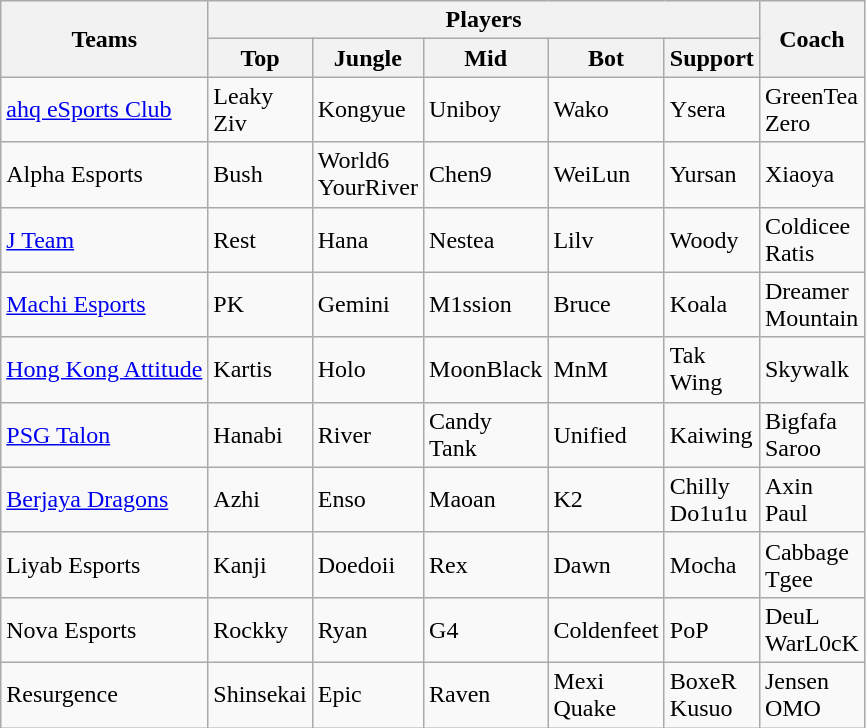<table class="wikitable" style="white-space:nowrap">
<tr>
<th rowspan="2">Teams</th>
<th colspan="5">Players</th>
<th rowspan="2">Coach</th>
</tr>
<tr>
<th>Top</th>
<th>Jungle</th>
<th>Mid</th>
<th>Bot</th>
<th>Support</th>
</tr>
<tr>
<td> <a href='#'>ahq eSports Club</a></td>
<td> Leaky<br> Ziv</td>
<td> Kongyue</td>
<td> Uniboy</td>
<td> Wako</td>
<td> Ysera</td>
<td> GreenTea<br> Zero</td>
</tr>
<tr>
<td> Alpha Esports</td>
<td> Bush</td>
<td> World6<br> YourRiver</td>
<td> Chen9</td>
<td> WeiLun</td>
<td> Yursan</td>
<td> Xiaoya</td>
</tr>
<tr>
<td> <a href='#'>J Team</a></td>
<td> Rest</td>
<td> Hana</td>
<td> Nestea</td>
<td> Lilv</td>
<td> Woody</td>
<td> Coldicee<br> Ratis</td>
</tr>
<tr>
<td> <a href='#'>Machi Esports</a></td>
<td> PK</td>
<td> Gemini</td>
<td> M1ssion</td>
<td> Bruce</td>
<td> Koala</td>
<td> Dreamer<br> Mountain</td>
</tr>
<tr>
<td> <a href='#'>Hong Kong Attitude</a></td>
<td> Kartis</td>
<td> Holo</td>
<td> MoonBlack</td>
<td> MnM</td>
<td> Tak<br> Wing</td>
<td> Skywalk</td>
</tr>
<tr>
<td> <a href='#'>PSG Talon</a></td>
<td> Hanabi</td>
<td> River</td>
<td> Candy<br> Tank</td>
<td> Unified</td>
<td> Kaiwing</td>
<td> Bigfafa<br> Saroo</td>
</tr>
<tr>
<td> <a href='#'>Berjaya Dragons</a></td>
<td> Azhi</td>
<td> Enso</td>
<td> Maoan</td>
<td> K2</td>
<td> Chilly<br> Do1u1u</td>
<td> Axin<br> Paul</td>
</tr>
<tr>
<td> Liyab Esports</td>
<td> Kanji</td>
<td> Doedoii</td>
<td> Rex</td>
<td> Dawn</td>
<td> Mocha</td>
<td> Cabbage<br> Tgee</td>
</tr>
<tr>
<td> Nova Esports</td>
<td> Rockky</td>
<td> Ryan</td>
<td> G4</td>
<td> Coldenfeet</td>
<td> PoP</td>
<td> DeuL<br> WarL0cK</td>
</tr>
<tr>
<td> Resurgence</td>
<td> Shinsekai</td>
<td> Epic</td>
<td> Raven</td>
<td> Mexi<br> Quake</td>
<td> BoxeR<br> Kusuo</td>
<td> Jensen<br> OMO</td>
</tr>
</table>
